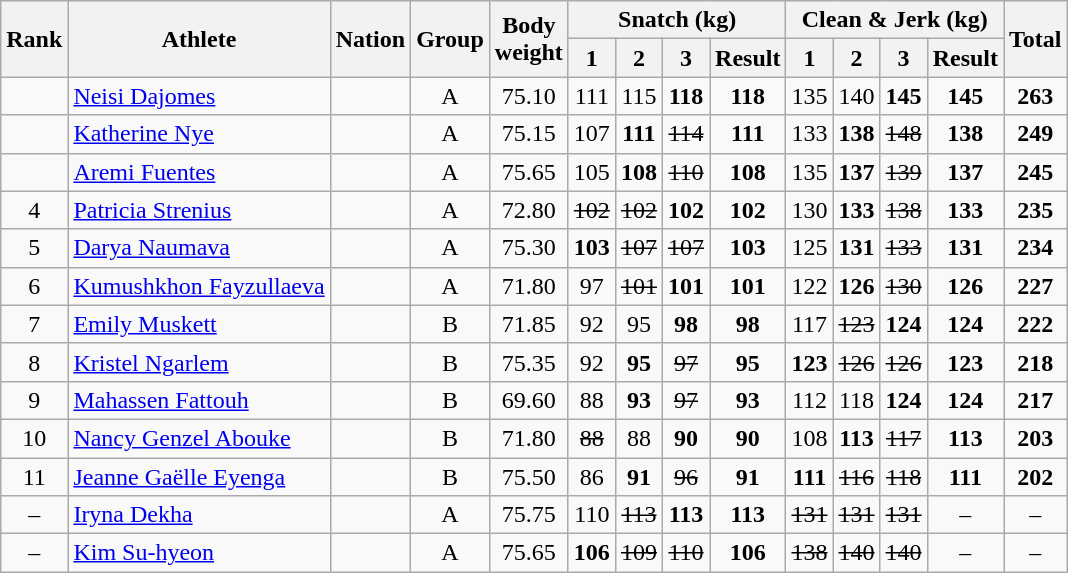<table class="wikitable sortable" style="text-align:center;">
<tr>
<th rowspan=2>Rank</th>
<th rowspan=2>Athlete</th>
<th rowspan=2>Nation</th>
<th rowspan=2>Group</th>
<th rowspan=2>Body<br>weight</th>
<th colspan=4>Snatch (kg)</th>
<th colspan=4>Clean & Jerk (kg)</th>
<th rowspan=2>Total</th>
</tr>
<tr>
<th>1</th>
<th>2</th>
<th>3</th>
<th>Result</th>
<th>1</th>
<th>2</th>
<th>3</th>
<th>Result</th>
</tr>
<tr>
<td></td>
<td align="left"><a href='#'>Neisi Dajomes</a></td>
<td align=left></td>
<td>A</td>
<td>75.10</td>
<td>111</td>
<td>115</td>
<td><strong>118</strong></td>
<td><strong>118</strong></td>
<td>135</td>
<td>140</td>
<td><strong>145</strong></td>
<td><strong>145</strong></td>
<td><strong>263</strong></td>
</tr>
<tr>
<td></td>
<td align="left"><a href='#'>Katherine Nye</a></td>
<td align="left"></td>
<td>A</td>
<td>75.15</td>
<td>107</td>
<td><strong>111</strong></td>
<td><s>114</s></td>
<td><strong>111</strong></td>
<td>133</td>
<td><strong>138</strong></td>
<td><s>148</s></td>
<td><strong>138</strong></td>
<td><strong>249</strong></td>
</tr>
<tr>
<td></td>
<td align="left"><a href='#'>Aremi Fuentes</a></td>
<td align="left"></td>
<td>A</td>
<td>75.65</td>
<td>105</td>
<td><strong>108</strong></td>
<td><s>110</s></td>
<td><strong>108</strong></td>
<td>135</td>
<td><strong>137</strong></td>
<td><s>139</s></td>
<td><strong>137</strong></td>
<td><strong>245</strong></td>
</tr>
<tr>
<td>4</td>
<td align="left"><a href='#'>Patricia Strenius</a></td>
<td align="left"></td>
<td>A</td>
<td>72.80</td>
<td><s>102</s></td>
<td><s>102</s></td>
<td><strong>102</strong></td>
<td><strong>102</strong></td>
<td>130</td>
<td><strong>133</strong></td>
<td><s>138</s></td>
<td><strong>133</strong></td>
<td><strong>235</strong></td>
</tr>
<tr>
<td>5</td>
<td align="left"><a href='#'>Darya Naumava</a></td>
<td align="left"></td>
<td>A</td>
<td>75.30</td>
<td><strong>103</strong></td>
<td><s>107</s></td>
<td><s>107</s></td>
<td><strong>103</strong></td>
<td>125</td>
<td><strong>131</strong></td>
<td><s>133</s></td>
<td><strong>131</strong></td>
<td><strong>234</strong></td>
</tr>
<tr>
<td>6</td>
<td align="left"><a href='#'>Kumushkhon Fayzullaeva</a></td>
<td align="left"></td>
<td>A</td>
<td>71.80</td>
<td>97</td>
<td><s>101</s></td>
<td><strong>101</strong></td>
<td><strong>101</strong></td>
<td>122</td>
<td><strong>126</strong></td>
<td><s>130</s></td>
<td><strong>126</strong></td>
<td><strong>227</strong></td>
</tr>
<tr>
<td>7</td>
<td align="left"><a href='#'>Emily Muskett</a></td>
<td align="left"></td>
<td>B</td>
<td>71.85</td>
<td>92</td>
<td>95</td>
<td><strong>98</strong></td>
<td><strong>98</strong></td>
<td>117</td>
<td><s>123</s></td>
<td><strong>124</strong></td>
<td><strong>124</strong></td>
<td><strong>222</strong></td>
</tr>
<tr>
<td>8</td>
<td align="left"><a href='#'>Kristel Ngarlem</a></td>
<td align="left"></td>
<td>B</td>
<td>75.35</td>
<td>92</td>
<td><strong>95</strong></td>
<td><s>97</s></td>
<td><strong>95</strong></td>
<td><strong>123</strong></td>
<td><s>126</s></td>
<td><s>126</s></td>
<td><strong>123</strong></td>
<td><strong>218</strong></td>
</tr>
<tr>
<td>9</td>
<td align="left"><a href='#'>Mahassen Fattouh</a></td>
<td align="left"></td>
<td>B</td>
<td>69.60</td>
<td>88</td>
<td><strong>93</strong></td>
<td><s>97</s></td>
<td><strong>93</strong></td>
<td>112</td>
<td>118</td>
<td><strong>124</strong></td>
<td><strong>124</strong></td>
<td><strong>217</strong></td>
</tr>
<tr>
<td>10</td>
<td align="left"><a href='#'>Nancy Genzel Abouke</a></td>
<td align="left"></td>
<td>B</td>
<td>71.80</td>
<td><s>88</s></td>
<td>88</td>
<td><strong>90</strong></td>
<td><strong>90</strong></td>
<td>108</td>
<td><strong>113</strong></td>
<td><s>117</s></td>
<td><strong>113</strong></td>
<td><strong>203</strong></td>
</tr>
<tr>
<td>11</td>
<td align="left"><a href='#'>Jeanne Gaëlle Eyenga</a></td>
<td align="left"></td>
<td>B</td>
<td>75.50</td>
<td>86</td>
<td><strong>91</strong></td>
<td><s>96</s></td>
<td><strong>91</strong></td>
<td><strong>111</strong></td>
<td><s>116</s></td>
<td><s>118</s></td>
<td><strong>111</strong></td>
<td><strong>202</strong></td>
</tr>
<tr>
<td>–</td>
<td align="left"><a href='#'>Iryna Dekha</a></td>
<td align="left"></td>
<td>A</td>
<td>75.75</td>
<td>110</td>
<td><s>113</s></td>
<td><strong>113</strong></td>
<td><strong>113</strong></td>
<td><s>131</s></td>
<td><s>131</s></td>
<td><s>131</s></td>
<td>–</td>
<td>–</td>
</tr>
<tr>
<td>–</td>
<td align="left"><a href='#'>Kim Su-hyeon</a></td>
<td align="left"></td>
<td>A</td>
<td>75.65</td>
<td><strong>106</strong></td>
<td><s>109</s></td>
<td><s>110</s></td>
<td><strong>106</strong></td>
<td><s>138</s></td>
<td><s>140</s></td>
<td><s>140</s></td>
<td>–</td>
<td>–</td>
</tr>
</table>
